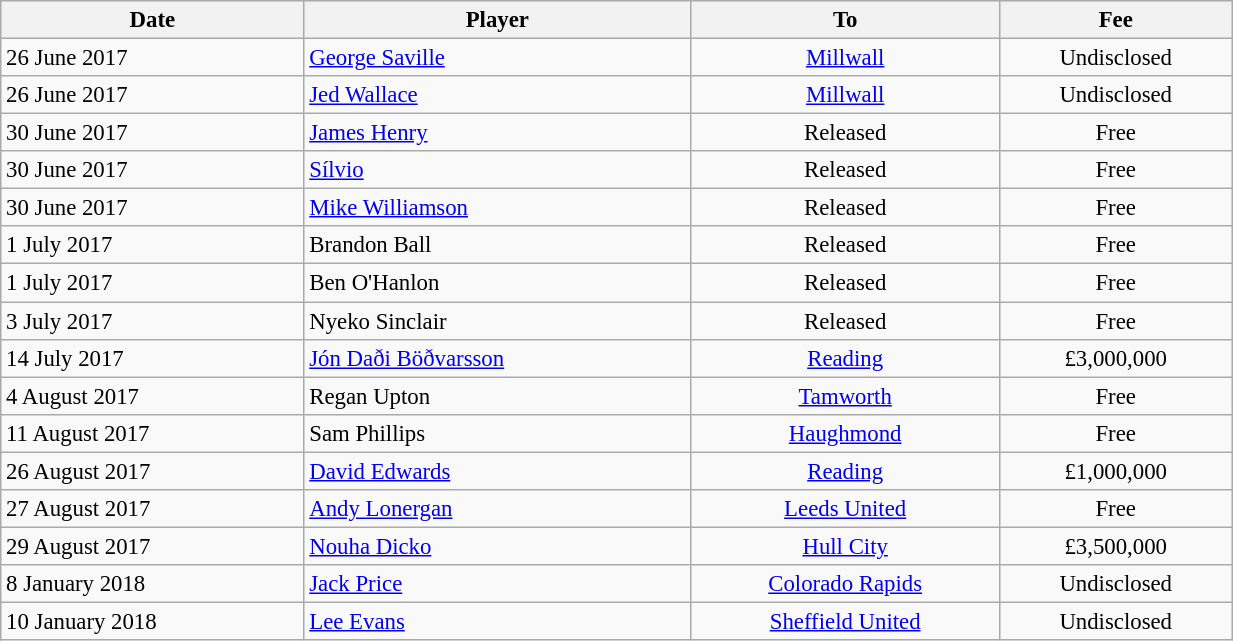<table class="wikitable" style="text-align:center; font-size:95%; width:65%; text-align:left">
<tr>
<th>Date</th>
<th>Player</th>
<th>To</th>
<th>Fee</th>
</tr>
<tr --->
<td>26 June 2017</td>
<td> <a href='#'>George Saville</a></td>
<td align="center"> <a href='#'>Millwall</a></td>
<td align="center">Undisclosed</td>
</tr>
<tr --->
<td>26 June 2017</td>
<td> <a href='#'>Jed Wallace</a></td>
<td align="center"> <a href='#'>Millwall</a></td>
<td align="center">Undisclosed</td>
</tr>
<tr --->
<td>30 June 2017</td>
<td> <a href='#'>James Henry</a></td>
<td align="center">Released</td>
<td align="center">Free</td>
</tr>
<tr --->
<td>30 June 2017</td>
<td> <a href='#'>Sílvio</a></td>
<td align="center">Released</td>
<td align="center">Free</td>
</tr>
<tr --->
<td>30 June 2017</td>
<td> <a href='#'>Mike Williamson</a></td>
<td align="center">Released</td>
<td align="center">Free</td>
</tr>
<tr --->
<td>1 July 2017</td>
<td> Brandon Ball</td>
<td align="center">Released</td>
<td align="center">Free</td>
</tr>
<tr --->
<td>1 July 2017</td>
<td> Ben O'Hanlon</td>
<td align="center">Released</td>
<td align="center">Free</td>
</tr>
<tr --->
<td>3 July 2017</td>
<td> Nyeko Sinclair</td>
<td align="center">Released</td>
<td align="center">Free</td>
</tr>
<tr --->
<td>14 July 2017</td>
<td> <a href='#'>Jón Daði Böðvarsson</a></td>
<td align="center"> <a href='#'>Reading</a></td>
<td align="center">£3,000,000</td>
</tr>
<tr --->
<td>4 August 2017</td>
<td> Regan Upton</td>
<td align="center"> <a href='#'>Tamworth</a></td>
<td align="center">Free</td>
</tr>
<tr --->
<td>11 August 2017</td>
<td> Sam Phillips</td>
<td align="center"> <a href='#'>Haughmond</a></td>
<td align="center">Free</td>
</tr>
<tr --->
<td>26 August 2017</td>
<td> <a href='#'>David Edwards</a></td>
<td align="center"> <a href='#'>Reading</a></td>
<td align="center">£1,000,000</td>
</tr>
<tr --->
<td>27 August 2017</td>
<td> <a href='#'>Andy Lonergan</a></td>
<td align="center"> <a href='#'>Leeds United</a></td>
<td align="center">Free</td>
</tr>
<tr --->
<td>29 August 2017</td>
<td> <a href='#'>Nouha Dicko</a></td>
<td align="center"> <a href='#'>Hull City</a></td>
<td align="center">£3,500,000</td>
</tr>
<tr --->
<td>8 January 2018</td>
<td> <a href='#'>Jack Price</a></td>
<td align="center"> <a href='#'>Colorado Rapids</a></td>
<td align="center">Undisclosed</td>
</tr>
<tr --->
<td>10 January 2018</td>
<td> <a href='#'>Lee Evans</a></td>
<td align="center"> <a href='#'>Sheffield United</a></td>
<td align="center">Undisclosed</td>
</tr>
</table>
